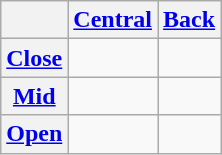<table class="wikitable" style="text-align: center;">
<tr>
<th></th>
<th><a href='#'>Central</a></th>
<th><a href='#'>Back</a></th>
</tr>
<tr>
<th><a href='#'>Close</a></th>
<td></td>
<td></td>
</tr>
<tr>
<th><a href='#'>Mid</a></th>
<td></td>
<td></td>
</tr>
<tr>
<th><a href='#'>Open</a></th>
<td></td>
<td></td>
</tr>
</table>
